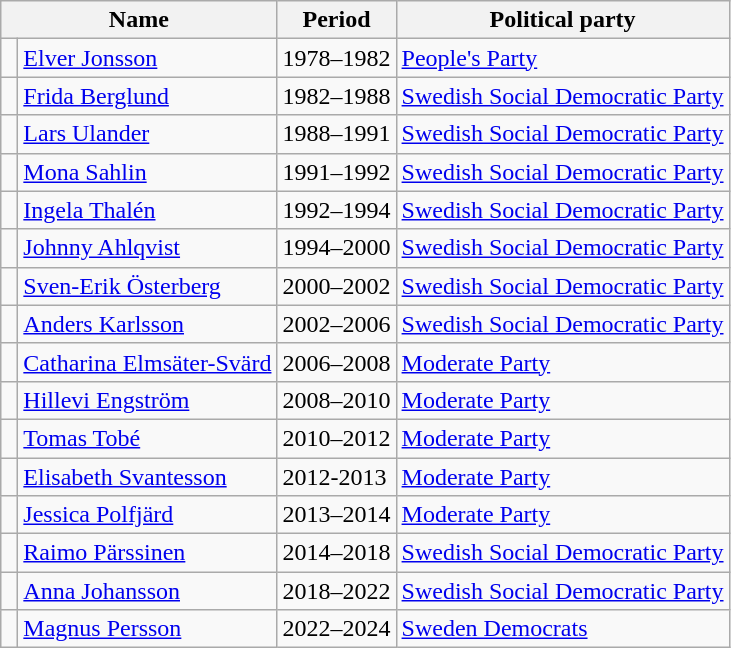<table class="wikitable">
<tr>
<th colspan="2">Name</th>
<th>Period</th>
<th>Political party</th>
</tr>
<tr>
<td bgcolor=> </td>
<td><a href='#'>Elver Jonsson</a></td>
<td>1978–1982</td>
<td><a href='#'>People's Party</a></td>
</tr>
<tr>
<td bgcolor=> </td>
<td><a href='#'>Frida Berglund</a></td>
<td>1982–1988</td>
<td><a href='#'>Swedish Social Democratic Party</a></td>
</tr>
<tr>
<td bgcolor=> </td>
<td><a href='#'>Lars Ulander</a></td>
<td>1988–1991</td>
<td><a href='#'>Swedish Social Democratic Party</a></td>
</tr>
<tr>
<td bgcolor=> </td>
<td><a href='#'>Mona Sahlin</a></td>
<td>1991–1992</td>
<td><a href='#'>Swedish Social Democratic Party</a></td>
</tr>
<tr>
<td bgcolor=> </td>
<td><a href='#'>Ingela Thalén</a></td>
<td>1992–1994</td>
<td><a href='#'>Swedish Social Democratic Party</a></td>
</tr>
<tr>
<td bgcolor=> </td>
<td><a href='#'>Johnny Ahlqvist</a></td>
<td>1994–2000</td>
<td><a href='#'>Swedish Social Democratic Party</a></td>
</tr>
<tr>
<td bgcolor=> </td>
<td><a href='#'>Sven-Erik Österberg</a></td>
<td>2000–2002</td>
<td><a href='#'>Swedish Social Democratic Party</a></td>
</tr>
<tr>
<td bgcolor=> </td>
<td><a href='#'>Anders Karlsson</a></td>
<td>2002–2006</td>
<td><a href='#'>Swedish Social Democratic Party</a></td>
</tr>
<tr>
<td bgcolor=> </td>
<td><a href='#'>Catharina Elmsäter-Svärd</a></td>
<td>2006–2008</td>
<td><a href='#'>Moderate Party</a></td>
</tr>
<tr>
<td bgcolor=> </td>
<td><a href='#'>Hillevi Engström</a></td>
<td>2008–2010</td>
<td><a href='#'>Moderate Party</a></td>
</tr>
<tr>
<td bgcolor=> </td>
<td><a href='#'>Tomas Tobé</a></td>
<td>2010–2012</td>
<td><a href='#'>Moderate Party</a></td>
</tr>
<tr>
<td bgcolor=> </td>
<td><a href='#'>Elisabeth Svantesson</a></td>
<td>2012-2013</td>
<td><a href='#'>Moderate Party</a></td>
</tr>
<tr>
<td bgcolor=> </td>
<td><a href='#'>Jessica Polfjärd</a></td>
<td>2013–2014</td>
<td><a href='#'>Moderate Party</a></td>
</tr>
<tr>
<td bgcolor=> </td>
<td><a href='#'>Raimo Pärssinen</a></td>
<td>2014–2018</td>
<td><a href='#'>Swedish Social Democratic Party</a></td>
</tr>
<tr>
<td bgcolor=> </td>
<td><a href='#'>Anna Johansson</a></td>
<td>2018–2022</td>
<td><a href='#'>Swedish Social Democratic Party</a></td>
</tr>
<tr>
<td bgcolor=> </td>
<td><a href='#'>Magnus Persson</a></td>
<td>2022–2024</td>
<td><a href='#'>Sweden Democrats</a></td>
</tr>
</table>
